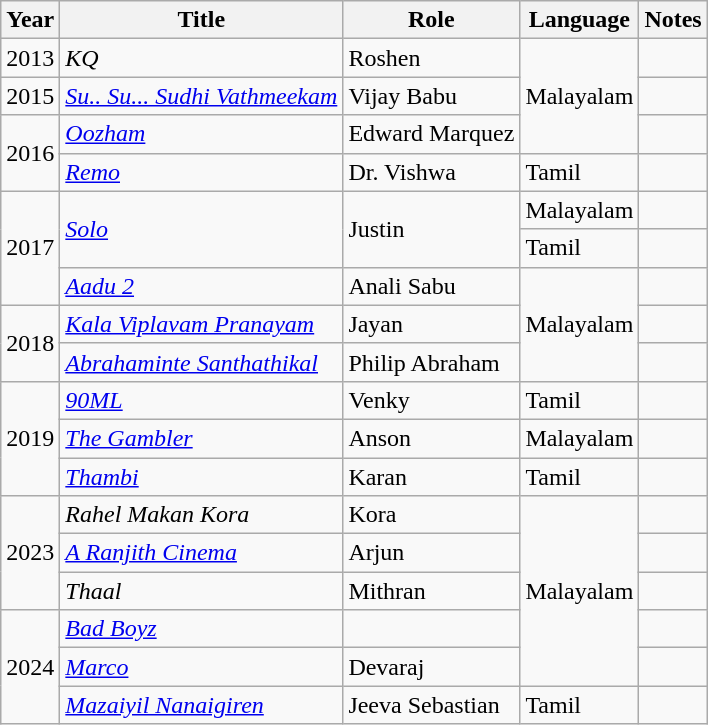<table class="wikitable sortable">
<tr>
<th>Year</th>
<th>Title</th>
<th>Role</th>
<th>Language</th>
<th class="unsortable">Notes</th>
</tr>
<tr>
<td>2013</td>
<td><em>KQ</em></td>
<td>Roshen</td>
<td rowspan=3>Malayalam</td>
<td></td>
</tr>
<tr>
<td>2015</td>
<td><em><a href='#'>Su.. Su... Sudhi Vathmeekam</a></em></td>
<td>Vijay Babu</td>
<td></td>
</tr>
<tr>
<td rowspan="2">2016</td>
<td><em><a href='#'>Oozham</a></em></td>
<td>Edward Marquez</td>
<td></td>
</tr>
<tr>
<td><em><a href='#'>Remo</a></em></td>
<td>Dr. Vishwa</td>
<td>Tamil</td>
<td></td>
</tr>
<tr>
<td rowspan="3">2017</td>
<td rowspan=2><em><a href='#'>Solo</a></em></td>
<td rowspan=2>Justin</td>
<td>Malayalam</td>
<td></td>
</tr>
<tr>
<td>Tamil</td>
<td></td>
</tr>
<tr>
<td><em><a href='#'>Aadu 2</a> </em></td>
<td>Anali Sabu</td>
<td rowspan=3>Malayalam</td>
<td></td>
</tr>
<tr>
<td rowspan="2">2018</td>
<td><em><a href='#'>Kala Viplavam Pranayam</a></em></td>
<td>Jayan</td>
<td></td>
</tr>
<tr>
<td><em><a href='#'>Abrahaminte Santhathikal</a></em></td>
<td>Philip Abraham</td>
<td></td>
</tr>
<tr>
<td rowspan="3">2019</td>
<td><em><a href='#'>90ML</a></em></td>
<td>Venky</td>
<td>Tamil</td>
<td></td>
</tr>
<tr>
<td><em><a href='#'>The Gambler</a></em></td>
<td>Anson</td>
<td>Malayalam</td>
<td></td>
</tr>
<tr>
<td><em><a href='#'>Thambi</a></em></td>
<td>Karan</td>
<td>Tamil</td>
<td></td>
</tr>
<tr>
<td rowspan=3>2023</td>
<td><em>Rahel Makan Kora</em></td>
<td>Kora</td>
<td rowspan="5">Malayalam</td>
<td></td>
</tr>
<tr>
<td><em><a href='#'>A Ranjith Cinema</a></em></td>
<td>Arjun</td>
<td></td>
</tr>
<tr>
<td><em>Thaal</em></td>
<td>Mithran</td>
<td></td>
</tr>
<tr>
<td rowspan=3>2024</td>
<td><em><a href='#'>Bad Boyz</a></em></td>
<td></td>
<td></td>
</tr>
<tr>
<td><em><a href='#'>Marco</a></em></td>
<td>Devaraj</td>
<td></td>
</tr>
<tr>
<td><em><a href='#'>Mazaiyil Nanaigiren</a></em></td>
<td>Jeeva Sebastian</td>
<td>Tamil</td>
<td></td>
</tr>
</table>
